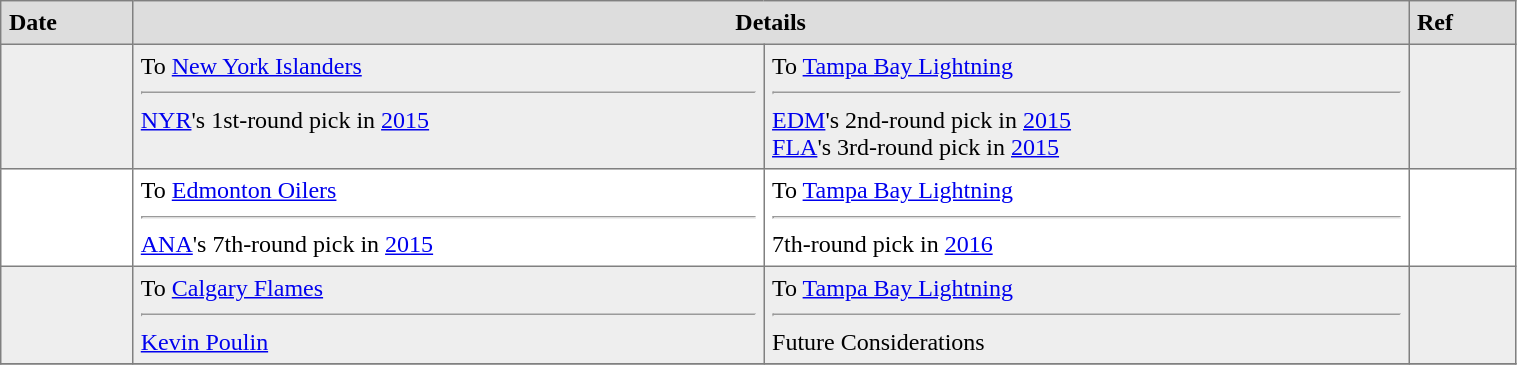<table border="1"  cellpadding="5" style="border-collapse:collapse; width:80%;">
<tr style="background:#ddd;">
<th style="text-align:left;">Date</th>
<th colspan="2">Details</th>
<td><strong>Ref</strong></td>
</tr>
<tr bgcolor="eeeeee">
<td></td>
<td valign="top">To <a href='#'>New York Islanders</a> <hr><a href='#'>NYR</a>'s 1st-round pick in <a href='#'>2015</a></td>
<td valign="top">To <a href='#'>Tampa Bay Lightning</a> <hr><a href='#'>EDM</a>'s 2nd-round pick in <a href='#'>2015</a><br><a href='#'>FLA</a>'s 3rd-round pick in <a href='#'>2015</a></td>
<td></td>
</tr>
<tr>
<td></td>
<td valign="top">To <a href='#'>Edmonton Oilers</a> <hr><a href='#'>ANA</a>'s 7th-round pick in <a href='#'>2015</a></td>
<td valign="top">To <a href='#'>Tampa Bay Lightning</a> <hr>7th-round pick in <a href='#'>2016</a></td>
<td></td>
</tr>
<tr bgcolor="eeeeee">
<td></td>
<td valign="top">To <a href='#'>Calgary Flames</a> <hr><a href='#'>Kevin Poulin</a></td>
<td valign="top">To <a href='#'>Tampa Bay Lightning</a> <hr>Future Considerations</td>
<td></td>
</tr>
<tr>
</tr>
</table>
